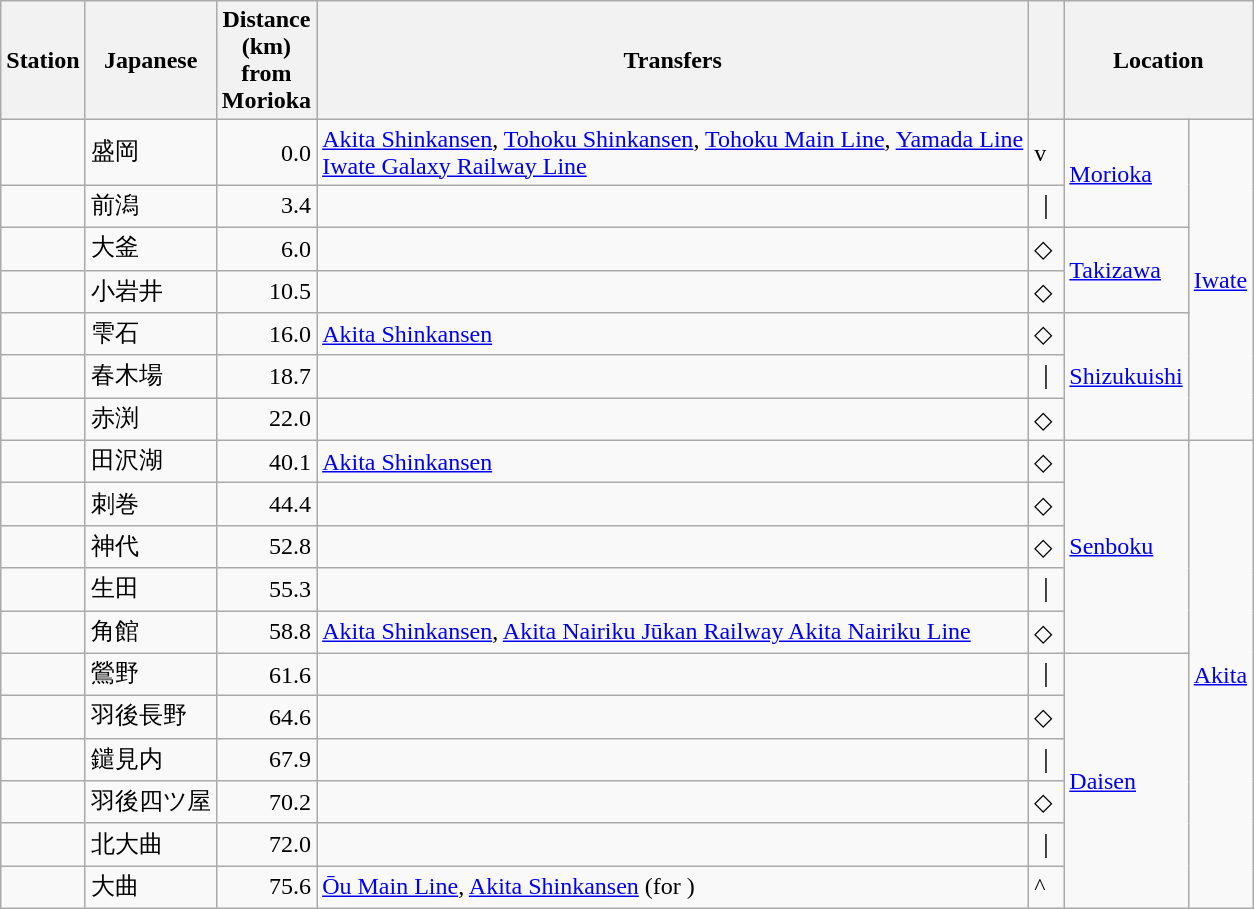<table class="wikitable" rules="all">
<tr>
<th>Station</th>
<th>Japanese</th>
<th style="width: 2.5em">Distance (km)<br>from Morioka</th>
<th>Transfers</th>
<th rowspan="1"> </th>
<th colspan="2">Location</th>
</tr>
<tr>
<td></td>
<td>盛岡</td>
<td style="text-align: right">0.0</td>
<td><a href='#'>Akita Shinkansen</a>, <a href='#'>Tohoku Shinkansen</a>, <a href='#'>Tohoku Main Line</a>, <a href='#'>Yamada Line</a><br><a href='#'>Iwate Galaxy Railway Line</a></td>
<td>v</td>
<td rowspan="2"><a href='#'>Morioka</a></td>
<td rowspan="7"><a href='#'>Iwate</a></td>
</tr>
<tr>
<td></td>
<td>前潟</td>
<td style="text-align: right">3.4</td>
<td></td>
<td>｜</td>
</tr>
<tr>
<td></td>
<td>大釜</td>
<td style="text-align: right">6.0</td>
<td> </td>
<td>◇</td>
<td rowspan=2><a href='#'>Takizawa</a></td>
</tr>
<tr>
<td></td>
<td>小岩井</td>
<td style="text-align: right">10.5</td>
<td> </td>
<td>◇</td>
</tr>
<tr>
<td></td>
<td>雫石</td>
<td style="text-align: right">16.0</td>
<td><a href='#'>Akita Shinkansen</a></td>
<td>◇</td>
<td rowspan=3><a href='#'>Shizukuishi</a></td>
</tr>
<tr>
<td></td>
<td>春木場</td>
<td style="text-align: right">18.7</td>
<td> </td>
<td>｜</td>
</tr>
<tr>
<td></td>
<td>赤渕</td>
<td style="text-align: right">22.0</td>
<td> </td>
<td>◇</td>
</tr>
<tr>
<td></td>
<td>田沢湖</td>
<td style="text-align: right">40.1</td>
<td><a href='#'>Akita Shinkansen</a></td>
<td>◇</td>
<td rowspan=5><a href='#'>Senboku</a></td>
<td rowspan=11><a href='#'>Akita</a></td>
</tr>
<tr>
<td></td>
<td>刺巻</td>
<td style="text-align: right">44.4</td>
<td> </td>
<td>◇</td>
</tr>
<tr>
<td></td>
<td>神代</td>
<td style="text-align: right">52.8</td>
<td> </td>
<td>◇</td>
</tr>
<tr>
<td></td>
<td>生田</td>
<td style="text-align: right">55.3</td>
<td> </td>
<td>｜</td>
</tr>
<tr>
<td></td>
<td>角館</td>
<td style="text-align: right">58.8</td>
<td><a href='#'>Akita Shinkansen</a>, <a href='#'>Akita Nairiku Jūkan Railway Akita Nairiku Line</a></td>
<td>◇</td>
</tr>
<tr>
<td></td>
<td>鶯野</td>
<td style="text-align: right">61.6</td>
<td> </td>
<td>｜</td>
<td rowspan=6><a href='#'>Daisen</a></td>
</tr>
<tr>
<td></td>
<td>羽後長野</td>
<td style="text-align: right">64.6</td>
<td> </td>
<td>◇</td>
</tr>
<tr>
<td></td>
<td>鑓見内</td>
<td style="text-align: right">67.9</td>
<td> </td>
<td>｜</td>
</tr>
<tr>
<td></td>
<td>羽後四ツ屋</td>
<td style="text-align: right">70.2</td>
<td> </td>
<td>◇</td>
</tr>
<tr>
<td></td>
<td>北大曲</td>
<td style="text-align: right">72.0</td>
<td> </td>
<td>｜</td>
</tr>
<tr>
<td></td>
<td>大曲</td>
<td style="text-align: right">75.6</td>
<td><a href='#'>Ōu Main Line</a>, <a href='#'>Akita Shinkansen</a> (for )</td>
<td>^</td>
</tr>
</table>
